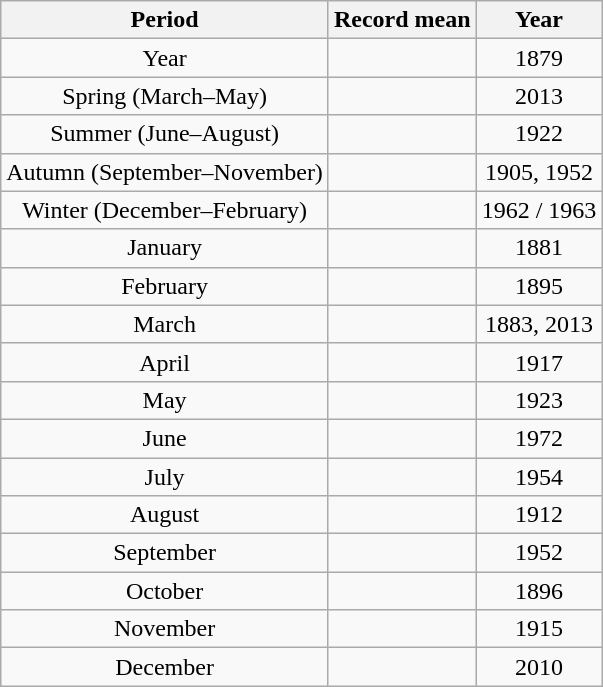<table class="wikitable plainrowheaders" style="text-align:center;">
<tr>
<th>Period</th>
<th>Record mean</th>
<th>Year</th>
</tr>
<tr>
<td>Year</td>
<td></td>
<td>1879</td>
</tr>
<tr>
<td>Spring (March–May)</td>
<td></td>
<td>2013</td>
</tr>
<tr>
<td>Summer (June–August)</td>
<td></td>
<td>1922</td>
</tr>
<tr>
<td>Autumn (September–November)</td>
<td></td>
<td>1905, 1952</td>
</tr>
<tr>
<td>Winter (December–February)</td>
<td></td>
<td>1962 / 1963</td>
</tr>
<tr>
<td>January</td>
<td></td>
<td>1881</td>
</tr>
<tr>
<td>February</td>
<td></td>
<td>1895</td>
</tr>
<tr>
<td>March</td>
<td></td>
<td>1883, 2013</td>
</tr>
<tr>
<td>April</td>
<td></td>
<td>1917</td>
</tr>
<tr>
<td>May</td>
<td></td>
<td>1923</td>
</tr>
<tr>
<td>June</td>
<td></td>
<td>1972</td>
</tr>
<tr>
<td>July</td>
<td></td>
<td>1954</td>
</tr>
<tr>
<td>August</td>
<td></td>
<td>1912</td>
</tr>
<tr>
<td>September</td>
<td></td>
<td>1952</td>
</tr>
<tr>
<td>October</td>
<td></td>
<td>1896</td>
</tr>
<tr>
<td>November</td>
<td></td>
<td>1915</td>
</tr>
<tr>
<td>December</td>
<td></td>
<td>2010</td>
</tr>
</table>
